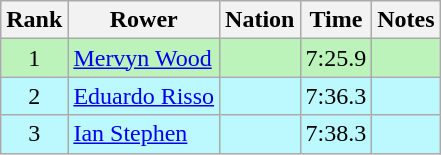<table class="wikitable sortable" style="text-align:center">
<tr>
<th>Rank</th>
<th>Rower</th>
<th>Nation</th>
<th>Time</th>
<th>Notes</th>
</tr>
<tr bgcolor=bbf3bb>
<td>1</td>
<td align=left><a href='#'>Mervyn Wood</a></td>
<td align=left></td>
<td>7:25.9</td>
<td></td>
</tr>
<tr bgcolor=bbf9ff>
<td>2</td>
<td align=left><a href='#'>Eduardo Risso</a></td>
<td align=left></td>
<td>7:36.3</td>
<td></td>
</tr>
<tr bgcolor=bbf9ff>
<td>3</td>
<td align=left><a href='#'>Ian Stephen</a></td>
<td align=left></td>
<td>7:38.3</td>
<td></td>
</tr>
</table>
